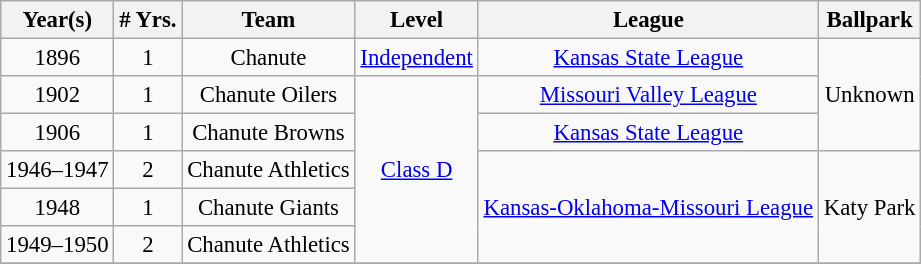<table class="wikitable" style="text-align:center; font-size: 95%;">
<tr>
<th>Year(s)</th>
<th># Yrs.</th>
<th>Team</th>
<th>Level</th>
<th>League</th>
<th>Ballpark</th>
</tr>
<tr>
<td>1896</td>
<td>1</td>
<td>Chanute</td>
<td><a href='#'>Independent</a></td>
<td><a href='#'>Kansas State League</a></td>
<td rowspan=3>Unknown</td>
</tr>
<tr>
<td>1902</td>
<td>1</td>
<td>Chanute Oilers</td>
<td rowspan=5><a href='#'>Class D</a></td>
<td><a href='#'>Missouri Valley League</a></td>
</tr>
<tr>
<td>1906</td>
<td>1</td>
<td>Chanute Browns</td>
<td><a href='#'>Kansas State League</a></td>
</tr>
<tr>
<td>1946–1947</td>
<td>2</td>
<td>Chanute Athletics</td>
<td rowspan=3><a href='#'>Kansas-Oklahoma-Missouri League</a></td>
<td rowspan=3>Katy Park</td>
</tr>
<tr>
<td>1948</td>
<td>1</td>
<td>Chanute Giants</td>
</tr>
<tr>
<td>1949–1950</td>
<td>2</td>
<td>Chanute Athletics</td>
</tr>
<tr>
</tr>
</table>
